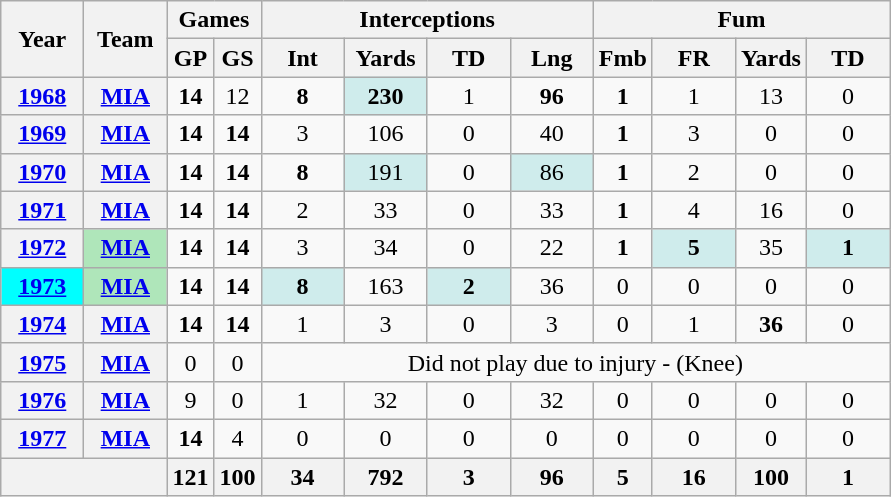<table class="wikitable" style="text-align:center;">
<tr>
<th rowspan="2">Year</th>
<th rowspan="2">Team</th>
<th colspan="2">Games</th>
<th colspan="4">Interceptions</th>
<th colspan="4">Fum</th>
</tr>
<tr>
<th>GP</th>
<th>GS</th>
<th>Int</th>
<th>Yards</th>
<th>TD</th>
<th>Lng</th>
<th>Fmb</th>
<th>FR</th>
<th>Yards</th>
<th>TD</th>
</tr>
<tr>
<th><a href='#'>1968</a></th>
<th><a href='#'>MIA</a></th>
<td><strong>14 </strong></td>
<td>12</td>
<td><strong>8 </strong></td>
<td style="background:#cfecec; width:3em;"><strong> 230 </strong></td>
<td>1</td>
<td><strong>96 </strong></td>
<td><strong> 1 </strong></td>
<td>1</td>
<td>13</td>
<td>0</td>
</tr>
<tr>
<th><a href='#'>1969</a></th>
<th><a href='#'>MIA</a></th>
<td><strong>14 </strong></td>
<td><strong>14 </strong></td>
<td>3</td>
<td>106</td>
<td>0</td>
<td>40</td>
<td><strong> 1 </strong></td>
<td>3</td>
<td>0</td>
<td>0</td>
</tr>
<tr>
<th><a href='#'>1970</a></th>
<th><a href='#'>MIA</a></th>
<td><strong>14 </strong></td>
<td><strong>14 </strong></td>
<td><strong> 8 </strong></td>
<td style="background:#cfecec; width:3em;">191</td>
<td>0</td>
<td style="background:#cfecec; width:3em;">86</td>
<td><strong>1 </strong></td>
<td>2</td>
<td>0</td>
<td>0</td>
</tr>
<tr>
<th><a href='#'>1971</a></th>
<th><a href='#'>MIA</a></th>
<td><strong>14 </strong></td>
<td><strong> 14 </strong></td>
<td>2</td>
<td>33</td>
<td>0</td>
<td>33</td>
<td><strong>1 </strong></td>
<td>4</td>
<td>16</td>
<td>0</td>
</tr>
<tr>
<th><a href='#'>1972</a></th>
<th style="background:#afe6ba; width:3em;"><a href='#'>MIA</a></th>
<td><strong>14 </strong></td>
<td><strong>14 </strong></td>
<td>3</td>
<td>34</td>
<td>0</td>
<td>22</td>
<td><strong> 1 </strong></td>
<td style="background:#cfecec; width:3em;"><strong>5 </strong></td>
<td>35</td>
<td style="background:#cfecec; width:3em;"><strong>1</strong></td>
</tr>
<tr>
<th style="background:#00ffff; width:3em;"><a href='#'>1973</a></th>
<th style="background:#afe6ba; width:3em;"><a href='#'>MIA</a></th>
<td><strong>14 </strong></td>
<td><strong>14 </strong></td>
<td style="background:#cfecec; width:3em;"><strong>8 </strong></td>
<td>163</td>
<td style="background:#cfecec; width:3em;"><strong>2 </strong></td>
<td>36</td>
<td>0</td>
<td>0</td>
<td>0</td>
<td>0</td>
</tr>
<tr>
<th><a href='#'>1974</a></th>
<th><a href='#'>MIA</a></th>
<td><strong>14 </strong></td>
<td><strong>14 </strong></td>
<td>1</td>
<td>3</td>
<td>0</td>
<td>3</td>
<td>0</td>
<td>1</td>
<td><strong>36 </strong></td>
<td>0</td>
</tr>
<tr>
<th><a href='#'>1975</a></th>
<th><a href='#'>MIA</a></th>
<td>0</td>
<td>0</td>
<td colspan="12">Did not play due to injury - (Knee)</td>
</tr>
<tr>
<th><a href='#'>1976</a></th>
<th><a href='#'>MIA</a></th>
<td>9</td>
<td>0</td>
<td>1</td>
<td>32</td>
<td>0</td>
<td>32</td>
<td>0</td>
<td>0</td>
<td>0</td>
<td>0</td>
</tr>
<tr>
<th><a href='#'>1977</a></th>
<th><a href='#'>MIA</a></th>
<td><strong>14 </strong></td>
<td>4</td>
<td>0</td>
<td>0</td>
<td>0</td>
<td>0</td>
<td>0</td>
<td>0</td>
<td>0</td>
<td>0</td>
</tr>
<tr>
<th colspan="2"></th>
<th>121</th>
<th>100</th>
<th>34</th>
<th>792</th>
<th>3</th>
<th>96</th>
<th>5</th>
<th>16</th>
<th>100</th>
<th>1</th>
</tr>
</table>
